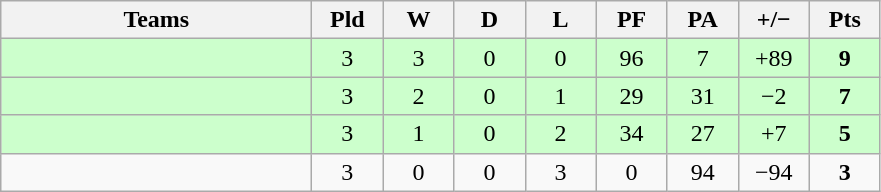<table class="wikitable" style="text-align: center;">
<tr>
<th width="200">Teams</th>
<th width="40">Pld</th>
<th width="40">W</th>
<th width="40">D</th>
<th width="40">L</th>
<th width="40">PF</th>
<th width="40">PA</th>
<th width="40">+/−</th>
<th width="40">Pts</th>
</tr>
<tr style="background:#cfc; width:20px;">
<td align=left></td>
<td>3</td>
<td>3</td>
<td>0</td>
<td>0</td>
<td>96</td>
<td>7</td>
<td>+89</td>
<td><strong>9</strong></td>
</tr>
<tr style="background:#cfc; width:20px;">
<td align=left></td>
<td>3</td>
<td>2</td>
<td>0</td>
<td>1</td>
<td>29</td>
<td>31</td>
<td>−2</td>
<td><strong>7</strong></td>
</tr>
<tr style="background:#cfc; width:20px;">
<td align=left></td>
<td>3</td>
<td>1</td>
<td>0</td>
<td>2</td>
<td>34</td>
<td>27</td>
<td>+7</td>
<td><strong>5</strong></td>
</tr>
<tr>
<td align=left></td>
<td>3</td>
<td>0</td>
<td>0</td>
<td>3</td>
<td>0</td>
<td>94</td>
<td>−94</td>
<td><strong>3</strong></td>
</tr>
</table>
